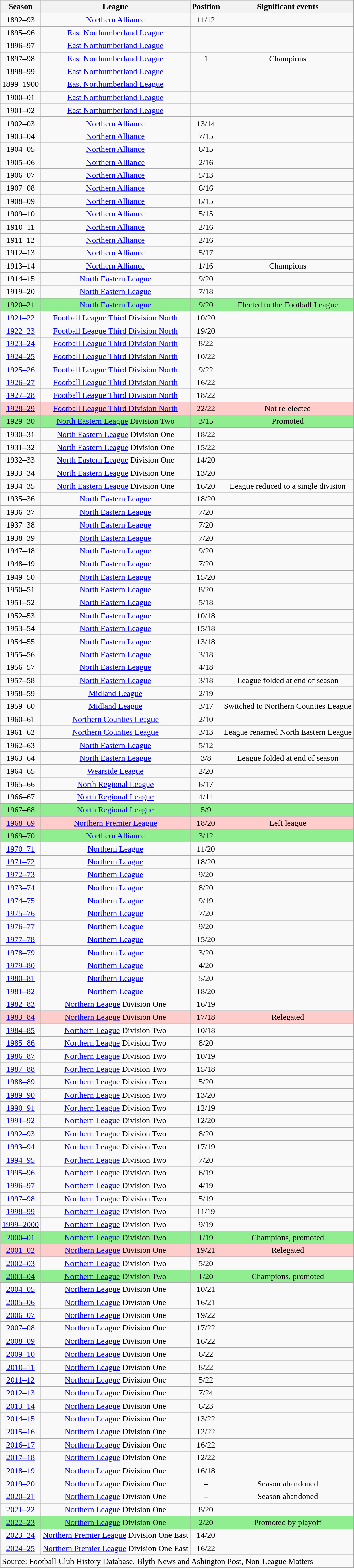<table class="wikitable collapsible collapsed" style=text-align:center>
<tr>
<th>Season</th>
<th>League</th>
<th>Position</th>
<th>Significant events</th>
</tr>
<tr>
<td>1892–93</td>
<td><a href='#'>Northern Alliance</a></td>
<td>11/12</td>
<td></td>
</tr>
<tr>
<td>1895–96</td>
<td><a href='#'>East Northumberland League</a></td>
<td></td>
<td></td>
</tr>
<tr>
<td>1896–97</td>
<td><a href='#'>East Northumberland League</a></td>
<td></td>
<td></td>
</tr>
<tr>
<td>1897–98</td>
<td><a href='#'>East Northumberland League</a></td>
<td>1</td>
<td>Champions</td>
</tr>
<tr>
<td>1898–99</td>
<td><a href='#'>East Northumberland League</a></td>
<td></td>
<td></td>
</tr>
<tr>
<td>1899–1900</td>
<td><a href='#'>East Northumberland League</a></td>
<td></td>
<td></td>
</tr>
<tr>
<td>1900–01</td>
<td><a href='#'>East Northumberland League</a></td>
<td></td>
<td></td>
</tr>
<tr>
<td>1901–02</td>
<td><a href='#'>East Northumberland League</a></td>
<td></td>
<td></td>
</tr>
<tr>
<td>1902–03</td>
<td><a href='#'>Northern Alliance</a></td>
<td>13/14</td>
<td></td>
</tr>
<tr>
<td>1903–04</td>
<td><a href='#'>Northern Alliance</a></td>
<td>7/15</td>
<td></td>
</tr>
<tr>
<td>1904–05</td>
<td><a href='#'>Northern Alliance</a></td>
<td>6/15</td>
<td></td>
</tr>
<tr>
<td>1905–06</td>
<td><a href='#'>Northern Alliance</a></td>
<td>2/16</td>
<td></td>
</tr>
<tr>
<td>1906–07</td>
<td><a href='#'>Northern Alliance</a></td>
<td>5/13</td>
<td></td>
</tr>
<tr>
<td>1907–08</td>
<td><a href='#'>Northern Alliance</a></td>
<td>6/16</td>
<td></td>
</tr>
<tr>
<td>1908–09</td>
<td><a href='#'>Northern Alliance</a></td>
<td>6/15</td>
<td></td>
</tr>
<tr>
<td>1909–10</td>
<td><a href='#'>Northern Alliance</a></td>
<td>5/15</td>
<td></td>
</tr>
<tr>
<td>1910–11</td>
<td><a href='#'>Northern Alliance</a></td>
<td>2/16</td>
<td></td>
</tr>
<tr>
<td>1911–12</td>
<td><a href='#'>Northern Alliance</a></td>
<td>2/16</td>
<td></td>
</tr>
<tr>
<td>1912–13</td>
<td><a href='#'>Northern Alliance</a></td>
<td>5/17</td>
<td></td>
</tr>
<tr>
<td>1913–14</td>
<td><a href='#'>Northern Alliance</a></td>
<td>1/16</td>
<td>Champions</td>
</tr>
<tr>
<td>1914–15</td>
<td><a href='#'>North Eastern League</a></td>
<td>9/20</td>
<td></td>
</tr>
<tr>
<td>1919–20</td>
<td><a href='#'>North Eastern League</a></td>
<td>7/18</td>
<td></td>
</tr>
<tr style="background: #90EE90">
<td>1920–21</td>
<td><a href='#'>North Eastern League</a></td>
<td>9/20</td>
<td>Elected to the Football League</td>
</tr>
<tr>
<td><a href='#'>1921–22</a></td>
<td><a href='#'>Football League Third Division North</a></td>
<td>10/20</td>
<td></td>
</tr>
<tr>
<td><a href='#'>1922–23</a></td>
<td><a href='#'>Football League Third Division North</a></td>
<td>19/20</td>
<td></td>
</tr>
<tr>
<td><a href='#'>1923–24</a></td>
<td><a href='#'>Football League Third Division North</a></td>
<td>8/22</td>
<td></td>
</tr>
<tr>
<td><a href='#'>1924–25</a></td>
<td><a href='#'>Football League Third Division North</a></td>
<td>10/22</td>
<td></td>
</tr>
<tr>
<td><a href='#'>1925–26</a></td>
<td><a href='#'>Football League Third Division North</a></td>
<td>9/22</td>
<td></td>
</tr>
<tr>
<td><a href='#'>1926–27</a></td>
<td><a href='#'>Football League Third Division North</a></td>
<td>16/22</td>
<td></td>
</tr>
<tr>
<td><a href='#'>1927–28</a></td>
<td><a href='#'>Football League Third Division North</a></td>
<td>18/22</td>
<td></td>
</tr>
<tr style="background:#fcc;">
<td><a href='#'>1928–29</a></td>
<td><a href='#'>Football League Third Division North</a></td>
<td>22/22</td>
<td>Not re-elected</td>
</tr>
<tr style="background: #90EE90;">
<td>1929–30</td>
<td><a href='#'>North Eastern League</a> Division Two</td>
<td>3/15</td>
<td>Promoted</td>
</tr>
<tr>
<td>1930–31</td>
<td><a href='#'>North Eastern League</a> Division One</td>
<td>18/22</td>
<td></td>
</tr>
<tr>
<td>1931–32</td>
<td><a href='#'>North Eastern League</a> Division One</td>
<td>15/22</td>
<td></td>
</tr>
<tr>
<td>1932–33</td>
<td><a href='#'>North Eastern League</a> Division One</td>
<td>14/20</td>
<td></td>
</tr>
<tr>
<td>1933–34</td>
<td><a href='#'>North Eastern League</a> Division One</td>
<td>13/20</td>
<td></td>
</tr>
<tr>
<td>1934–35</td>
<td><a href='#'>North Eastern League</a> Division One</td>
<td>16/20</td>
<td>League reduced to a single division</td>
</tr>
<tr>
<td>1935–36</td>
<td><a href='#'>North Eastern League</a></td>
<td>18/20</td>
<td></td>
</tr>
<tr>
<td>1936–37</td>
<td><a href='#'>North Eastern League</a></td>
<td>7/20</td>
<td></td>
</tr>
<tr>
<td>1937–38</td>
<td><a href='#'>North Eastern League</a></td>
<td>7/20</td>
<td></td>
</tr>
<tr>
<td>1938–39</td>
<td><a href='#'>North Eastern League</a></td>
<td>7/20</td>
<td></td>
</tr>
<tr>
<td>1947–48</td>
<td><a href='#'>North Eastern League</a></td>
<td>9/20</td>
<td></td>
</tr>
<tr>
<td>1948–49</td>
<td><a href='#'>North Eastern League</a></td>
<td>7/20</td>
<td></td>
</tr>
<tr>
<td>1949–50</td>
<td><a href='#'>North Eastern League</a></td>
<td>15/20</td>
<td></td>
</tr>
<tr>
<td>1950–51</td>
<td><a href='#'>North Eastern League</a></td>
<td>8/20</td>
<td></td>
</tr>
<tr>
<td>1951–52</td>
<td><a href='#'>North Eastern League</a></td>
<td>5/18</td>
<td></td>
</tr>
<tr>
<td>1952–53</td>
<td><a href='#'>North Eastern League</a></td>
<td>10/18</td>
<td></td>
</tr>
<tr>
<td>1953–54</td>
<td><a href='#'>North Eastern League</a></td>
<td>15/18</td>
<td></td>
</tr>
<tr>
<td>1954–55</td>
<td><a href='#'>North Eastern League</a></td>
<td>13/18</td>
<td></td>
</tr>
<tr>
<td>1955–56</td>
<td><a href='#'>North Eastern League</a></td>
<td>3/18</td>
<td></td>
</tr>
<tr>
<td>1956–57</td>
<td><a href='#'>North Eastern League</a></td>
<td>4/18</td>
<td></td>
</tr>
<tr>
<td>1957–58</td>
<td><a href='#'>North Eastern League</a></td>
<td>3/18</td>
<td>League folded at end of season</td>
</tr>
<tr>
<td>1958–59</td>
<td><a href='#'>Midland League</a></td>
<td>2/19</td>
<td></td>
</tr>
<tr>
<td>1959–60</td>
<td><a href='#'>Midland League</a></td>
<td>3/17</td>
<td>Switched to Northern Counties League</td>
</tr>
<tr>
<td>1960–61</td>
<td><a href='#'>Northern Counties League</a></td>
<td>2/10</td>
<td></td>
</tr>
<tr>
<td>1961–62</td>
<td><a href='#'>Northern Counties League</a></td>
<td>3/13</td>
<td>League renamed North Eastern League</td>
</tr>
<tr>
<td>1962–63</td>
<td><a href='#'>North Eastern League</a></td>
<td>5/12</td>
<td></td>
</tr>
<tr>
<td>1963–64</td>
<td><a href='#'>North Eastern League</a></td>
<td>3/8</td>
<td>League folded at end of season</td>
</tr>
<tr>
<td>1964–65</td>
<td><a href='#'>Wearside League</a></td>
<td>2/20</td>
<td></td>
</tr>
<tr>
<td>1965–66</td>
<td><a href='#'>North Regional League</a></td>
<td>6/17</td>
<td></td>
</tr>
<tr>
<td>1966–67</td>
<td><a href='#'>North Regional League</a></td>
<td>4/11</td>
<td></td>
</tr>
<tr style="background: #90EE90;">
<td>1967–68</td>
<td><a href='#'>North Regional League</a></td>
<td>5/9</td>
<td></td>
</tr>
<tr style="background:#fcc">
<td><a href='#'>1968–69</a></td>
<td><a href='#'>Northern Premier League</a></td>
<td>18/20</td>
<td>Left league</td>
</tr>
<tr style="background: #90EE90">
<td>1969–70</td>
<td><a href='#'>Northern Alliance</a></td>
<td>3/12</td>
<td></td>
</tr>
<tr>
<td><a href='#'>1970–71</a></td>
<td><a href='#'>Northern League</a></td>
<td>11/20</td>
<td></td>
</tr>
<tr>
<td><a href='#'>1971–72</a></td>
<td><a href='#'>Northern League</a></td>
<td>18/20</td>
<td></td>
</tr>
<tr>
<td><a href='#'>1972–73</a></td>
<td><a href='#'>Northern League</a></td>
<td>9/20</td>
<td></td>
</tr>
<tr>
<td><a href='#'>1973–74</a></td>
<td><a href='#'>Northern League</a></td>
<td>8/20</td>
<td></td>
</tr>
<tr>
<td><a href='#'>1974–75</a></td>
<td><a href='#'>Northern League</a></td>
<td>9/19</td>
<td></td>
</tr>
<tr>
<td><a href='#'>1975–76</a></td>
<td><a href='#'>Northern League</a></td>
<td>7/20</td>
<td></td>
</tr>
<tr>
<td><a href='#'>1976–77</a></td>
<td><a href='#'>Northern League</a></td>
<td>9/20</td>
<td></td>
</tr>
<tr>
<td><a href='#'>1977–78</a></td>
<td><a href='#'>Northern League</a></td>
<td>15/20</td>
<td></td>
</tr>
<tr>
<td><a href='#'>1978–79</a></td>
<td><a href='#'>Northern League</a></td>
<td>3/20</td>
<td></td>
</tr>
<tr>
<td><a href='#'>1979–80</a></td>
<td><a href='#'>Northern League</a></td>
<td>4/20</td>
<td></td>
</tr>
<tr>
<td><a href='#'>1980–81</a></td>
<td><a href='#'>Northern League</a></td>
<td>5/20</td>
<td></td>
</tr>
<tr>
<td><a href='#'>1981–82</a></td>
<td><a href='#'>Northern League</a></td>
<td>18/20</td>
<td></td>
</tr>
<tr>
<td><a href='#'>1982–83</a></td>
<td><a href='#'>Northern League</a> Division One</td>
<td>16/19</td>
<td></td>
</tr>
<tr style="background:#fcc;">
<td><a href='#'>1983–84</a></td>
<td><a href='#'>Northern League</a> Division One</td>
<td>17/18</td>
<td>Relegated</td>
</tr>
<tr>
<td><a href='#'>1984–85</a></td>
<td><a href='#'>Northern League</a> Division Two</td>
<td>10/18</td>
<td></td>
</tr>
<tr>
<td><a href='#'>1985–86</a></td>
<td><a href='#'>Northern League</a> Division Two</td>
<td>8/20</td>
<td></td>
</tr>
<tr>
<td><a href='#'>1986–87</a></td>
<td><a href='#'>Northern League</a> Division Two</td>
<td>10/19</td>
<td></td>
</tr>
<tr>
<td><a href='#'>1987–88</a></td>
<td><a href='#'>Northern League</a> Division Two</td>
<td>15/18</td>
<td></td>
</tr>
<tr>
<td><a href='#'>1988–89</a></td>
<td><a href='#'>Northern League</a> Division Two</td>
<td>5/20</td>
<td></td>
</tr>
<tr>
<td><a href='#'>1989–90</a></td>
<td><a href='#'>Northern League</a> Division Two</td>
<td>13/20</td>
<td></td>
</tr>
<tr>
<td><a href='#'>1990–91</a></td>
<td><a href='#'>Northern League</a> Division Two</td>
<td>12/19</td>
<td></td>
</tr>
<tr>
<td><a href='#'>1991–92</a></td>
<td><a href='#'>Northern League</a> Division Two</td>
<td>12/20</td>
<td></td>
</tr>
<tr>
<td><a href='#'>1992–93</a></td>
<td><a href='#'>Northern League</a> Division Two</td>
<td>8/20</td>
<td></td>
</tr>
<tr>
<td><a href='#'>1993–94</a></td>
<td><a href='#'>Northern League</a> Division Two</td>
<td>17/19</td>
<td></td>
</tr>
<tr>
<td><a href='#'>1994–95</a></td>
<td><a href='#'>Northern League</a> Division Two</td>
<td>7/20</td>
<td></td>
</tr>
<tr>
<td><a href='#'>1995–96</a></td>
<td><a href='#'>Northern League</a> Division Two</td>
<td>6/19</td>
<td></td>
</tr>
<tr>
<td><a href='#'>1996–97</a></td>
<td><a href='#'>Northern League</a> Division Two</td>
<td>4/19</td>
<td></td>
</tr>
<tr>
<td><a href='#'>1997–98</a></td>
<td><a href='#'>Northern League</a> Division Two</td>
<td>5/19</td>
<td></td>
</tr>
<tr>
<td><a href='#'>1998–99</a></td>
<td><a href='#'>Northern League</a> Division Two</td>
<td>11/19</td>
<td></td>
</tr>
<tr>
<td><a href='#'>1999–2000</a></td>
<td><a href='#'>Northern League</a> Division Two</td>
<td>9/19</td>
<td></td>
</tr>
<tr style="background: #90EE90;">
<td><a href='#'>2000–01</a></td>
<td><a href='#'>Northern League</a> Division Two</td>
<td>1/19</td>
<td>Champions, promoted</td>
</tr>
<tr style="background:#fcc;">
<td><a href='#'>2001–02</a></td>
<td><a href='#'>Northern League</a> Division One</td>
<td>19/21</td>
<td>Relegated</td>
</tr>
<tr>
<td><a href='#'>2002–03</a></td>
<td><a href='#'>Northern League</a> Division Two</td>
<td>5/20</td>
<td></td>
</tr>
<tr style="background: #90EE90;">
<td><a href='#'>2003–04</a></td>
<td><a href='#'>Northern League</a> Division Two</td>
<td>1/20</td>
<td>Champions, promoted</td>
</tr>
<tr>
<td><a href='#'>2004–05</a></td>
<td><a href='#'>Northern League</a> Division One</td>
<td>10/21</td>
<td></td>
</tr>
<tr>
<td><a href='#'>2005–06</a></td>
<td><a href='#'>Northern League</a> Division One</td>
<td>16/21</td>
<td></td>
</tr>
<tr>
<td><a href='#'>2006–07</a></td>
<td><a href='#'>Northern League</a> Division One</td>
<td>19/22</td>
<td></td>
</tr>
<tr>
<td><a href='#'>2007–08</a></td>
<td><a href='#'>Northern League</a> Division One</td>
<td>17/22</td>
<td></td>
</tr>
<tr>
<td><a href='#'>2008–09</a></td>
<td><a href='#'>Northern League</a> Division One</td>
<td>16/22</td>
<td></td>
</tr>
<tr>
<td><a href='#'>2009–10</a></td>
<td><a href='#'>Northern League</a> Division One</td>
<td>6/22</td>
<td></td>
</tr>
<tr>
<td><a href='#'>2010–11</a></td>
<td><a href='#'>Northern League</a> Division One</td>
<td>8/22</td>
<td></td>
</tr>
<tr>
<td><a href='#'>2011–12</a></td>
<td><a href='#'>Northern League</a> Division One</td>
<td>5/22</td>
<td></td>
</tr>
<tr>
<td><a href='#'>2012–13</a></td>
<td><a href='#'>Northern League</a> Division One</td>
<td>7/24</td>
<td></td>
</tr>
<tr>
<td><a href='#'>2013–14</a></td>
<td><a href='#'>Northern League</a> Division One</td>
<td>6/23</td>
<td></td>
</tr>
<tr>
<td><a href='#'>2014–15</a></td>
<td><a href='#'>Northern League</a> Division One</td>
<td>13/22</td>
<td></td>
</tr>
<tr>
<td><a href='#'>2015–16</a></td>
<td><a href='#'>Northern League</a> Division One</td>
<td>12/22</td>
<td></td>
</tr>
<tr>
<td><a href='#'>2016–17</a></td>
<td><a href='#'>Northern League</a> Division One</td>
<td>16/22</td>
<td></td>
</tr>
<tr>
<td><a href='#'>2017–18</a></td>
<td><a href='#'>Northern League</a> Division One</td>
<td>12/22</td>
<td></td>
</tr>
<tr>
<td><a href='#'>2018–19</a></td>
<td><a href='#'>Northern League</a> Division One</td>
<td>16/18</td>
<td></td>
</tr>
<tr>
<td><a href='#'>2019–20</a></td>
<td><a href='#'>Northern League</a> Division One</td>
<td>–</td>
<td>Season abandoned</td>
</tr>
<tr>
<td><a href='#'>2020–21</a></td>
<td><a href='#'>Northern League</a> Division One</td>
<td>–</td>
<td>Season abandoned</td>
</tr>
<tr>
<td><a href='#'>2021–22</a></td>
<td><a href='#'>Northern League</a> Division One</td>
<td>8/20</td>
<td></td>
</tr>
<tr style="background: #90EE90;">
<td><a href='#'>2022–23</a></td>
<td><a href='#'>Northern League</a> Division One</td>
<td>2/20</td>
<td>Promoted by playoff</td>
</tr>
<tr>
<td><a href='#'>2023–24</a></td>
<td><a href='#'>Northern Premier League</a> Division One East</td>
<td>14/20</td>
<td></td>
</tr>
<tr>
<td><a href='#'>2024–25</a></td>
<td><a href='#'>Northern Premier League</a> Division One East</td>
<td>16/22</td>
<td></td>
</tr>
<tr>
<td align=left colspan=4>Source: Football Club History Database, Blyth News and Ashington Post, Non-League Matters</td>
</tr>
</table>
